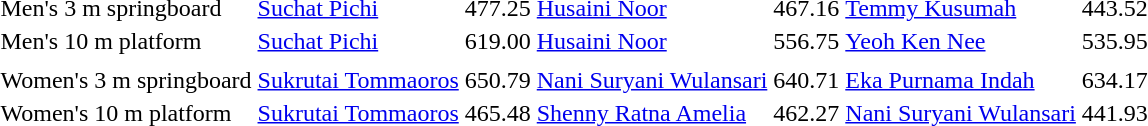<table>
<tr>
<td>Men's 3 m springboard</td>
<td> <a href='#'>Suchat Pichi</a></td>
<td>477.25</td>
<td> <a href='#'>Husaini Noor</a></td>
<td>467.16</td>
<td> <a href='#'>Temmy Kusumah</a></td>
<td>443.52</td>
</tr>
<tr>
<td>Men's 10 m platform</td>
<td> <a href='#'>Suchat Pichi</a></td>
<td>619.00</td>
<td> <a href='#'>Husaini Noor</a></td>
<td>556.75</td>
<td> <a href='#'>Yeoh Ken Nee</a></td>
<td>535.95</td>
</tr>
<tr>
<td></td>
<td></td>
<td></td>
<td></td>
<td></td>
<td></td>
<td></td>
</tr>
<tr>
<td>Women's 3 m springboard</td>
<td> <a href='#'>Sukrutai Tommaoros</a></td>
<td>650.79</td>
<td> <a href='#'>Nani Suryani Wulansari</a></td>
<td>640.71</td>
<td> <a href='#'>Eka Purnama Indah</a></td>
<td>634.17</td>
</tr>
<tr>
<td>Women's 10 m platform</td>
<td> <a href='#'>Sukrutai Tommaoros</a></td>
<td>465.48</td>
<td> <a href='#'>Shenny Ratna Amelia</a></td>
<td>462.27</td>
<td> <a href='#'>Nani Suryani Wulansari</a></td>
<td>441.93</td>
</tr>
</table>
